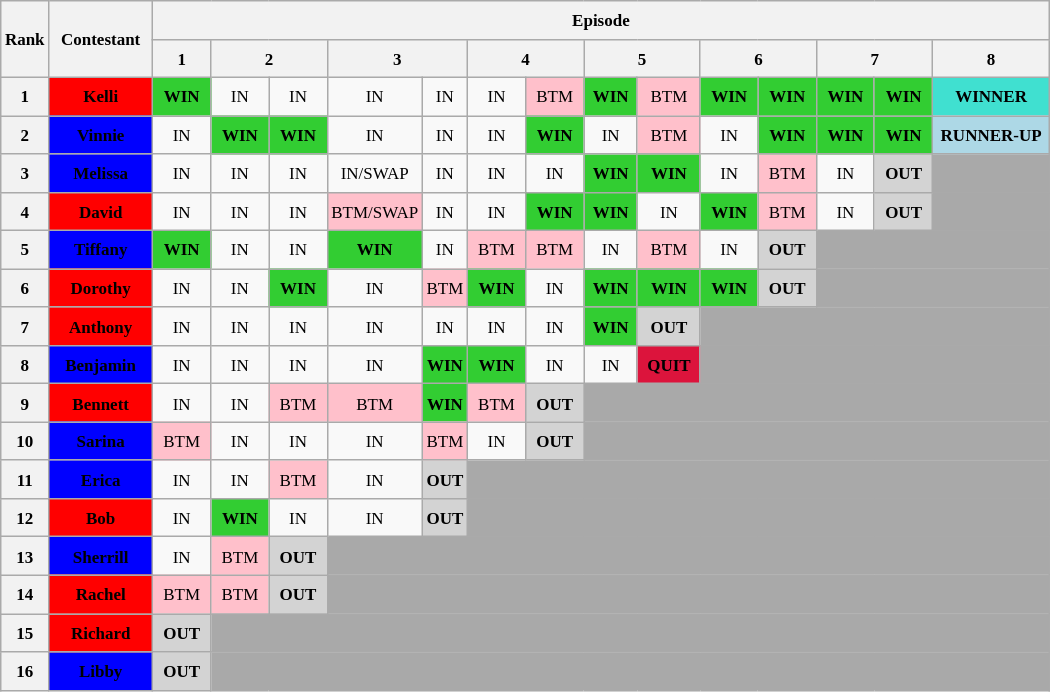<table class="wikitable" style="text-align: center; font-size: 8.5pt; line-height:20px; width:700px;">
<tr>
<th rowspan=2>Rank</th>
<th rowspan=2 width=10%>Contestant</th>
<th colspan=14>Episode</th>
</tr>
<tr>
<th width=5.625%>1</th>
<th width=11.25% colspan=2>2</th>
<th width=11.25% colspan=2>3</th>
<th width=11.25% colspan=2>4</th>
<th width=11.25% colspan=2>5</th>
<th width=11.25% colspan=2>6</th>
<th width=11.25% colspan=2>7</th>
<th width=11.25%>8</th>
</tr>
<tr>
<th>1</th>
<td bgcolor="red"><span><strong>Kelli</strong></span></td>
<td style="background:limegreen;"><strong>WIN</strong></td>
<td>IN</td>
<td>IN</td>
<td>IN</td>
<td>IN</td>
<td>IN</td>
<td style="background:pink;">BTM</td>
<td style="background:limegreen;"><strong>WIN</strong></td>
<td style="background:pink;">BTM</td>
<td style="background:limegreen;"><strong>WIN</strong></td>
<td style="background:limegreen;"><strong>WIN</strong></td>
<td style="background:limegreen;"><strong>WIN</strong></td>
<td style="background:limegreen;"><strong>WIN</strong></td>
<td style="background:turquoise;"><strong>WINNER</strong></td>
</tr>
<tr>
<th>2</th>
<td bgcolor="blue"><span><strong>Vinnie</strong></span></td>
<td>IN</td>
<td style="background:limegreen;"><strong>WIN</strong></td>
<td style="background:limegreen;"><strong>WIN</strong></td>
<td>IN</td>
<td>IN</td>
<td>IN</td>
<td style="background:limegreen;"><strong>WIN</strong></td>
<td>IN</td>
<td style="background:pink;">BTM</td>
<td>IN</td>
<td style="background:limegreen;"><strong>WIN</strong></td>
<td style="background:limegreen;"><strong>WIN</strong></td>
<td style="background:limegreen;"><strong>WIN</strong></td>
<td style="background:lightblue;"><strong>RUNNER-UP</strong></td>
</tr>
<tr>
<th>3</th>
<td bgcolor="blue"><span><strong>Melissa</strong></span></td>
<td>IN</td>
<td>IN</td>
<td>IN</td>
<td>IN/SWAP</td>
<td>IN</td>
<td>IN</td>
<td>IN</td>
<td style="background:limegreen;"><strong>WIN</strong></td>
<td style="background:limegreen;"><strong>WIN</strong></td>
<td>IN</td>
<td style="background:pink;">BTM</td>
<td>IN</td>
<td style="background:lightgray;"><strong>OUT</strong></td>
<td style="background:darkgrey;"></td>
</tr>
<tr>
<th>4</th>
<td bgcolor="red"><span><strong>David</strong></span></td>
<td>IN</td>
<td>IN</td>
<td>IN</td>
<td style="background:pink;">BTM/SWAP</td>
<td>IN</td>
<td>IN</td>
<td style="background:limegreen;"><strong>WIN</strong></td>
<td style="background:limegreen;"><strong>WIN</strong></td>
<td>IN</td>
<td style="background:limegreen;"><strong>WIN</strong></td>
<td style="background:pink;">BTM</td>
<td>IN</td>
<td style="background:lightgray;"><strong>OUT</strong></td>
<td style="background:darkgrey;"></td>
</tr>
<tr>
<th>5</th>
<td bgcolor="blue"><span><strong>Tiffany</strong></span></td>
<td style="background:limegreen;"><strong>WIN</strong></td>
<td>IN</td>
<td>IN</td>
<td style="background:limegreen;"><strong>WIN</strong></td>
<td>IN</td>
<td style="background:pink;">BTM</td>
<td style="background:pink;">BTM</td>
<td>IN</td>
<td style="background:pink;">BTM</td>
<td>IN</td>
<td style="background:lightgray;"><strong>OUT</strong></td>
<td colspan="3" style="background:darkgrey;"></td>
</tr>
<tr>
<th>6</th>
<td bgcolor="red"><span><strong>Dorothy</strong></span></td>
<td>IN</td>
<td>IN</td>
<td style="background:limegreen;"><strong>WIN</strong></td>
<td>IN</td>
<td style="background:pink;">BTM</td>
<td style="background:limegreen;"><strong>WIN</strong></td>
<td>IN</td>
<td style="background:limegreen;"><strong>WIN</strong></td>
<td style="background:limegreen;"><strong>WIN</strong></td>
<td style="background:limegreen;"><strong>WIN</strong></td>
<td style="background:lightgray;"><strong>OUT</strong></td>
<td colspan="3" style="background:darkgrey;"></td>
</tr>
<tr>
<th>7</th>
<td bgcolor="red"><span><strong>Anthony</strong></span></td>
<td>IN</td>
<td>IN</td>
<td>IN</td>
<td>IN</td>
<td>IN</td>
<td>IN</td>
<td>IN</td>
<td style="background:limegreen;"><strong>WIN</strong></td>
<td style="background:lightgray;"><strong>OUT</strong></td>
<td colspan="5" style="background:darkgrey;"></td>
</tr>
<tr>
<th>8</th>
<td bgcolor="blue"><span><strong>Benjamin</strong></span></td>
<td>IN</td>
<td>IN</td>
<td>IN</td>
<td>IN</td>
<td style="background:limegreen;"><strong>WIN</strong></td>
<td style="background:limegreen;"><strong>WIN</strong></td>
<td>IN</td>
<td>IN</td>
<td bgcolor="crimson"><span><strong>QUIT</strong></span></td>
<td colspan="5" style="background:darkgrey;"></td>
</tr>
<tr>
<th>9</th>
<td bgcolor="red"><span><strong>Bennett</strong></span></td>
<td>IN</td>
<td>IN</td>
<td style="background:pink;">BTM</td>
<td style="background:pink;">BTM</td>
<td style="background:limegreen;"><strong>WIN</strong></td>
<td style="background:pink;">BTM</td>
<td style="background:lightgray;"><strong>OUT</strong></td>
<td colspan="7" style="background:darkgrey;"></td>
</tr>
<tr>
<th>10</th>
<td bgcolor="blue"><span><strong>Sarina</strong></span></td>
<td style="background:pink;">BTM</td>
<td>IN</td>
<td>IN</td>
<td>IN</td>
<td style="background:pink;">BTM</td>
<td>IN</td>
<td style="background:lightgray;"><strong>OUT</strong></td>
<td colspan="7" style="background:darkgrey;"></td>
</tr>
<tr>
<th>11</th>
<td bgcolor="blue"><span><strong>Erica</strong></span></td>
<td>IN</td>
<td>IN</td>
<td style="background:pink;">BTM</td>
<td>IN</td>
<td style="background:lightgray;"><strong>OUT</strong></td>
<td colspan="9" style="background:darkgrey;"></td>
</tr>
<tr>
<th>12</th>
<td bgcolor="red"><span><strong>Bob</strong></span></td>
<td>IN</td>
<td style="background:limegreen;"><strong>WIN</strong></td>
<td>IN</td>
<td>IN</td>
<td style="background:lightgray;"><strong>OUT</strong></td>
<td colspan="9" style="background:darkgrey;"></td>
</tr>
<tr>
<th>13</th>
<td bgcolor="blue"><span><strong>Sherrill</strong></span></td>
<td>IN</td>
<td style="background:pink;">BTM</td>
<td style="background:lightgray;"><strong>OUT</strong></td>
<td colspan="11" style="background:darkgrey;"></td>
</tr>
<tr>
<th>14</th>
<td bgcolor="red"><span><strong>Rachel</strong></span></td>
<td style="background:pink;">BTM</td>
<td style="background:pink;">BTM</td>
<td style="background:lightgray;"><strong>OUT</strong></td>
<td colspan="11" style="background:darkgrey;"></td>
</tr>
<tr>
<th>15</th>
<td bgcolor="red"><span><strong>Richard</strong></span></td>
<td style="background:lightgray;"><strong>OUT</strong></td>
<td colspan="13" style="background:darkgrey;"></td>
</tr>
<tr>
<th>16</th>
<td bgcolor="blue"><span><strong>Libby</strong></span></td>
<td style="background:lightgray;"><strong>OUT</strong></td>
<td colspan="13" style="background:darkgrey;"></td>
</tr>
</table>
